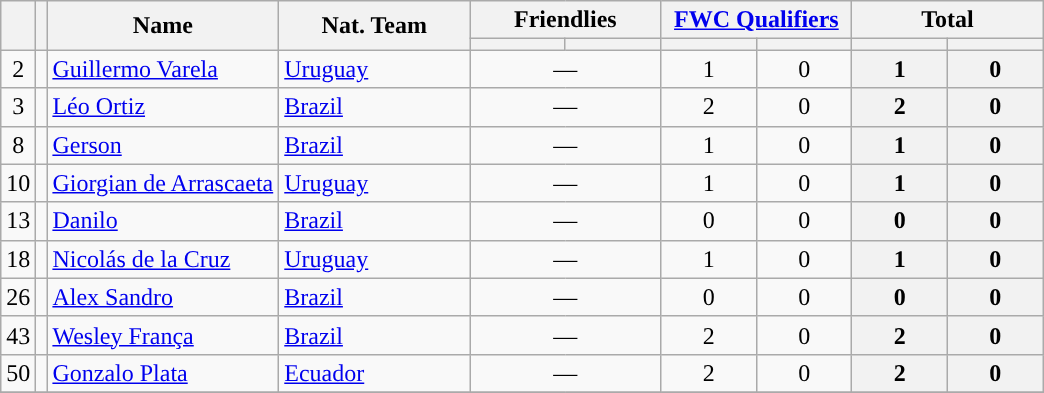<table class="wikitable sortable" style="text-align:center">
<tr>
<th rowspan="2"></th>
<th rowspan="2"></th>
<th rowspan="2">Name</th>
<th rowspan="2" style="width:120px;">Nat. Team</th>
<th colspan="2" style="width:120px;">Friendlies</th>
<th colspan="2" style="width:120px;"><a href='#'>FWC Qualifiers</a></th>
<th colspan="2" style="width:120px;">Total</th>
</tr>
<tr>
<th></th>
<th></th>
<th></th>
<th></th>
<th></th>
<th></th>
</tr>
<tr>
<td>2</td>
<td></td>
<td style="text-align:left;"><a href='#'>Guillermo Varela</a></td>
<td style="text-align:left;"> <a href='#'>Uruguay</a></td>
<td colspan="2">—</td>
<td>1</td>
<td>0</td>
<th>1</th>
<th>0</th>
</tr>
<tr>
<td>3</td>
<td></td>
<td style="text-align:left;"><a href='#'>Léo Ortiz</a></td>
<td style="text-align:left;"> <a href='#'>Brazil</a></td>
<td colspan="2">—</td>
<td>2</td>
<td>0</td>
<th>2</th>
<th>0</th>
</tr>
<tr>
<td>8</td>
<td></td>
<td style="text-align:left;"><a href='#'>Gerson</a></td>
<td style="text-align:left;"> <a href='#'>Brazil</a></td>
<td colspan="2">—</td>
<td>1</td>
<td>0</td>
<th>1</th>
<th>0</th>
</tr>
<tr>
<td>10</td>
<td></td>
<td style="text-align:left;"><a href='#'>Giorgian de Arrascaeta</a></td>
<td style="text-align:left;"> <a href='#'>Uruguay</a></td>
<td colspan="2">—</td>
<td>1</td>
<td>0</td>
<th>1</th>
<th>0</th>
</tr>
<tr>
<td>13</td>
<td></td>
<td style="text-align:left;"><a href='#'>Danilo</a></td>
<td style="text-align:left;"> <a href='#'>Brazil</a></td>
<td colspan="2">—</td>
<td>0</td>
<td>0</td>
<th>0</th>
<th>0</th>
</tr>
<tr>
<td>18</td>
<td></td>
<td style="text-align:left;"><a href='#'>Nicolás de la Cruz</a></td>
<td style="text-align:left;"> <a href='#'>Uruguay</a></td>
<td colspan="2">—</td>
<td>1</td>
<td>0</td>
<th>1</th>
<th>0</th>
</tr>
<tr>
<td>26</td>
<td></td>
<td style="text-align:left;"><a href='#'>Alex Sandro</a></td>
<td style="text-align:left;"> <a href='#'>Brazil</a></td>
<td colspan="2">—</td>
<td>0</td>
<td>0</td>
<th>0</th>
<th>0</th>
</tr>
<tr>
<td>43</td>
<td></td>
<td style="text-align:left;"><a href='#'>Wesley França</a></td>
<td style="text-align:left;"> <a href='#'>Brazil</a></td>
<td colspan="2">—</td>
<td>2</td>
<td>0</td>
<th>2</th>
<th>0</th>
</tr>
<tr>
<td>50</td>
<td></td>
<td style="text-align:left;"><a href='#'>Gonzalo Plata</a></td>
<td style="text-align:left;"> <a href='#'>Ecuador</a></td>
<td colspan="2">—</td>
<td>2</td>
<td>0</td>
<th>2</th>
<th>0</th>
</tr>
<tr>
</tr>
</table>
